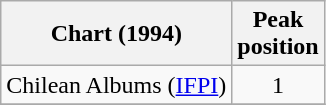<table class="wikitable sortable">
<tr>
<th align="left">Chart (1994)</th>
<th align="left">Peak<br>position</th>
</tr>
<tr>
<td rowheader=true>Chilean Albums (<a href='#'>IFPI</a>)</td>
<td align="center">1</td>
</tr>
<tr>
</tr>
</table>
